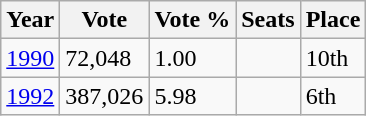<table class="wikitable">
<tr>
<th>Year</th>
<th>Vote</th>
<th>Vote %</th>
<th>Seats</th>
<th>Place</th>
</tr>
<tr>
<td><a href='#'>1990</a></td>
<td>72,048</td>
<td>1.00</td>
<td></td>
<td>10th</td>
</tr>
<tr>
<td><a href='#'>1992</a></td>
<td>387,026</td>
<td>5.98</td>
<td></td>
<td>6th</td>
</tr>
</table>
